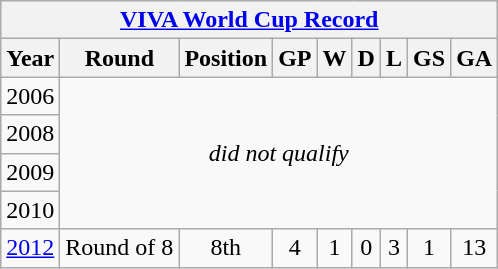<table class="wikitable" style="text-align: center;">
<tr>
<th colspan=9><a href='#'>VIVA World Cup Record</a></th>
</tr>
<tr>
<th>Year</th>
<th>Round</th>
<th>Position</th>
<th>GP</th>
<th>W</th>
<th>D</th>
<th>L</th>
<th>GS</th>
<th>GA</th>
</tr>
<tr>
<td> 2006</td>
<td rowspan=4 colspan=8><em>did not qualify</em></td>
</tr>
<tr>
<td> 2008</td>
</tr>
<tr>
<td> 2009</td>
</tr>
<tr>
<td> 2010</td>
</tr>
<tr>
<td> <a href='#'>2012</a></td>
<td>Round of 8</td>
<td>8th</td>
<td>4</td>
<td>1</td>
<td>0</td>
<td>3</td>
<td>1</td>
<td>13</td>
</tr>
</table>
